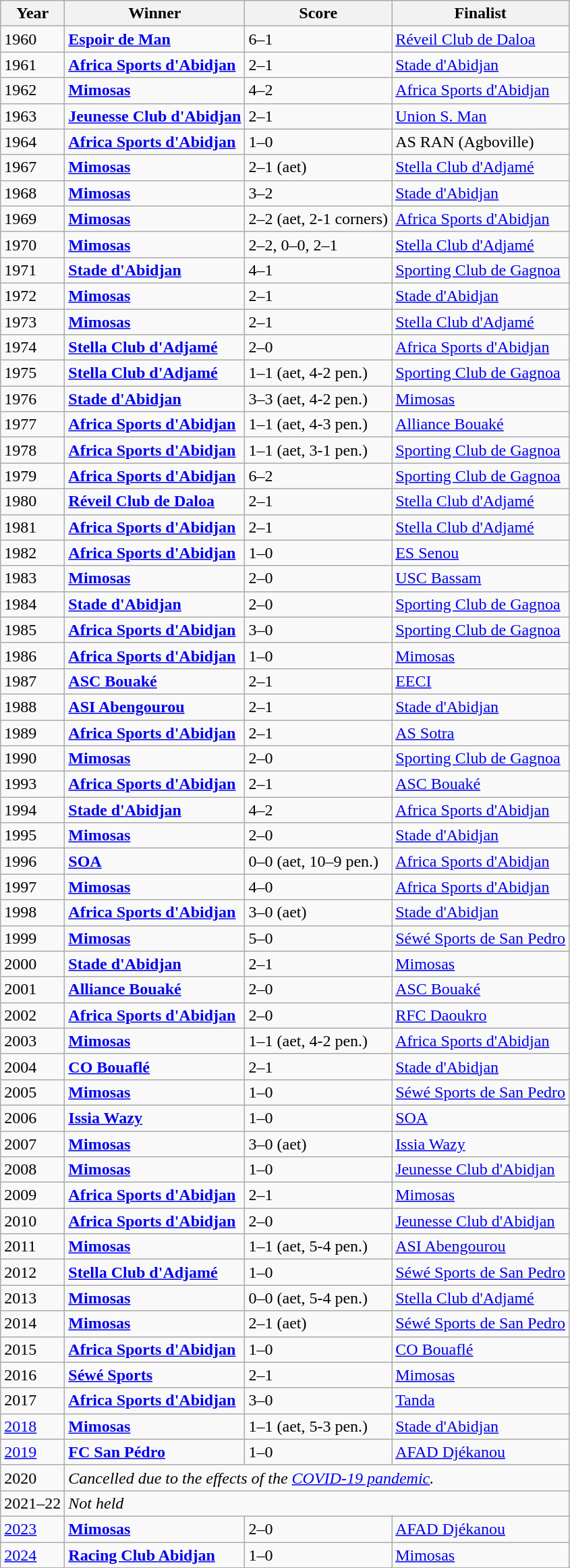<table class="wikitable">
<tr>
<th>Year</th>
<th>Winner</th>
<th>Score</th>
<th>Finalist</th>
</tr>
<tr>
<td>1960</td>
<td><strong><a href='#'>Espoir de Man</a></strong></td>
<td>6–1</td>
<td><a href='#'>Réveil Club de Daloa</a></td>
</tr>
<tr>
<td>1961</td>
<td><strong><a href='#'>Africa Sports d'Abidjan</a></strong></td>
<td>2–1</td>
<td><a href='#'>Stade d'Abidjan</a></td>
</tr>
<tr>
<td>1962</td>
<td><strong><a href='#'>Mimosas</a></strong></td>
<td>4–2</td>
<td><a href='#'>Africa Sports d'Abidjan</a></td>
</tr>
<tr>
<td>1963</td>
<td><strong><a href='#'>Jeunesse Club d'Abidjan</a></strong></td>
<td>2–1</td>
<td><a href='#'>Union S. Man</a></td>
</tr>
<tr>
<td>1964</td>
<td><strong><a href='#'>Africa Sports d'Abidjan</a></strong></td>
<td>1–0</td>
<td>AS RAN (Agboville)</td>
</tr>
<tr>
<td>1967</td>
<td><strong><a href='#'>Mimosas</a></strong></td>
<td>2–1 (aet)</td>
<td><a href='#'>Stella Club d'Adjamé</a></td>
</tr>
<tr>
<td>1968</td>
<td><strong><a href='#'>Mimosas</a></strong></td>
<td>3–2</td>
<td><a href='#'>Stade d'Abidjan</a></td>
</tr>
<tr>
<td>1969</td>
<td><strong><a href='#'>Mimosas</a></strong></td>
<td>2–2 (aet, 2-1 corners)</td>
<td><a href='#'>Africa Sports d'Abidjan</a></td>
</tr>
<tr>
<td>1970</td>
<td><strong><a href='#'>Mimosas</a></strong></td>
<td>2–2, 0–0, 2–1</td>
<td><a href='#'>Stella Club d'Adjamé</a></td>
</tr>
<tr>
<td>1971</td>
<td><strong><a href='#'>Stade d'Abidjan</a></strong></td>
<td>4–1</td>
<td><a href='#'>Sporting Club de Gagnoa</a></td>
</tr>
<tr>
<td>1972</td>
<td><strong><a href='#'>Mimosas</a></strong></td>
<td>2–1</td>
<td><a href='#'>Stade d'Abidjan</a></td>
</tr>
<tr>
<td>1973</td>
<td><strong><a href='#'>Mimosas</a></strong></td>
<td>2–1</td>
<td><a href='#'>Stella Club d'Adjamé</a></td>
</tr>
<tr>
<td>1974</td>
<td><strong><a href='#'>Stella Club d'Adjamé</a></strong></td>
<td>2–0</td>
<td><a href='#'>Africa Sports d'Abidjan</a></td>
</tr>
<tr>
<td>1975</td>
<td><strong><a href='#'>Stella Club d'Adjamé</a></strong></td>
<td>1–1 (aet, 4-2 pen.)</td>
<td><a href='#'>Sporting Club de Gagnoa</a></td>
</tr>
<tr>
<td>1976</td>
<td><strong><a href='#'>Stade d'Abidjan</a></strong></td>
<td>3–3 (aet, 4-2 pen.)</td>
<td><a href='#'>Mimosas</a></td>
</tr>
<tr>
<td>1977</td>
<td><strong><a href='#'>Africa Sports d'Abidjan</a></strong></td>
<td>1–1 (aet, 4-3 pen.)</td>
<td><a href='#'>Alliance Bouaké</a></td>
</tr>
<tr>
<td>1978</td>
<td><strong><a href='#'>Africa Sports d'Abidjan</a></strong></td>
<td>1–1 (aet, 3-1 pen.)</td>
<td><a href='#'>Sporting Club de Gagnoa</a></td>
</tr>
<tr>
<td>1979</td>
<td><strong><a href='#'>Africa Sports d'Abidjan</a></strong></td>
<td>6–2</td>
<td><a href='#'>Sporting Club de Gagnoa</a></td>
</tr>
<tr>
<td>1980</td>
<td><strong><a href='#'>Réveil Club de Daloa</a></strong></td>
<td>2–1</td>
<td><a href='#'>Stella Club d'Adjamé</a></td>
</tr>
<tr>
<td>1981</td>
<td><strong><a href='#'>Africa Sports d'Abidjan</a></strong></td>
<td>2–1</td>
<td><a href='#'>Stella Club d'Adjamé</a></td>
</tr>
<tr>
<td>1982</td>
<td><strong><a href='#'>Africa Sports d'Abidjan</a></strong></td>
<td>1–0</td>
<td><a href='#'>ES Senou</a></td>
</tr>
<tr>
<td>1983</td>
<td><strong><a href='#'>Mimosas</a></strong></td>
<td>2–0</td>
<td><a href='#'>USC Bassam</a></td>
</tr>
<tr>
<td>1984</td>
<td><strong><a href='#'>Stade d'Abidjan</a></strong></td>
<td>2–0</td>
<td><a href='#'>Sporting Club de Gagnoa</a></td>
</tr>
<tr>
<td>1985</td>
<td><strong><a href='#'>Africa Sports d'Abidjan</a></strong></td>
<td>3–0</td>
<td><a href='#'>Sporting Club de Gagnoa</a></td>
</tr>
<tr>
<td>1986</td>
<td><strong><a href='#'>Africa Sports d'Abidjan</a></strong></td>
<td>1–0</td>
<td><a href='#'>Mimosas</a></td>
</tr>
<tr>
<td>1987</td>
<td><strong><a href='#'>ASC Bouaké</a></strong></td>
<td>2–1</td>
<td><a href='#'>EECI</a></td>
</tr>
<tr>
<td>1988</td>
<td><strong><a href='#'>ASI Abengourou</a></strong></td>
<td>2–1</td>
<td><a href='#'>Stade d'Abidjan</a></td>
</tr>
<tr>
<td>1989</td>
<td><strong><a href='#'>Africa Sports d'Abidjan</a></strong></td>
<td>2–1</td>
<td><a href='#'>AS Sotra</a></td>
</tr>
<tr>
<td>1990</td>
<td><strong><a href='#'>Mimosas</a></strong></td>
<td>2–0</td>
<td><a href='#'>Sporting Club de Gagnoa</a></td>
</tr>
<tr>
<td>1993</td>
<td><strong><a href='#'>Africa Sports d'Abidjan</a></strong></td>
<td>2–1</td>
<td><a href='#'>ASC Bouaké</a></td>
</tr>
<tr>
<td>1994</td>
<td><strong><a href='#'>Stade d'Abidjan</a></strong></td>
<td>4–2</td>
<td><a href='#'>Africa Sports d'Abidjan</a></td>
</tr>
<tr>
<td>1995</td>
<td><strong><a href='#'>Mimosas</a></strong></td>
<td>2–0</td>
<td><a href='#'>Stade d'Abidjan</a></td>
</tr>
<tr>
<td>1996</td>
<td><strong><a href='#'>SOA</a></strong></td>
<td>0–0 (aet, 10–9 pen.)</td>
<td><a href='#'>Africa Sports d'Abidjan</a></td>
</tr>
<tr>
<td>1997</td>
<td><strong><a href='#'>Mimosas</a></strong></td>
<td>4–0</td>
<td><a href='#'>Africa Sports d'Abidjan</a></td>
</tr>
<tr>
<td>1998</td>
<td><strong><a href='#'>Africa Sports d'Abidjan</a></strong></td>
<td>3–0 (aet)</td>
<td><a href='#'>Stade d'Abidjan</a></td>
</tr>
<tr>
<td>1999</td>
<td><strong><a href='#'>Mimosas</a></strong></td>
<td>5–0</td>
<td><a href='#'>Séwé Sports de San Pedro</a></td>
</tr>
<tr>
<td>2000</td>
<td><strong><a href='#'>Stade d'Abidjan</a></strong></td>
<td>2–1</td>
<td><a href='#'>Mimosas</a></td>
</tr>
<tr>
<td>2001</td>
<td><strong><a href='#'>Alliance Bouaké</a></strong></td>
<td>2–0</td>
<td><a href='#'>ASC Bouaké</a></td>
</tr>
<tr>
<td>2002</td>
<td><strong><a href='#'>Africa Sports d'Abidjan</a></strong></td>
<td>2–0</td>
<td><a href='#'>RFC Daoukro</a></td>
</tr>
<tr>
<td>2003</td>
<td><strong><a href='#'>Mimosas</a></strong></td>
<td>1–1 (aet, 4-2 pen.)</td>
<td><a href='#'>Africa Sports d'Abidjan</a></td>
</tr>
<tr>
<td>2004</td>
<td><strong><a href='#'>CO Bouaflé</a></strong></td>
<td>2–1</td>
<td><a href='#'>Stade d'Abidjan</a></td>
</tr>
<tr>
<td>2005</td>
<td><strong><a href='#'>Mimosas</a></strong></td>
<td>1–0</td>
<td><a href='#'>Séwé Sports de San Pedro</a></td>
</tr>
<tr>
<td>2006</td>
<td><strong><a href='#'>Issia Wazy</a></strong></td>
<td>1–0</td>
<td><a href='#'>SOA</a></td>
</tr>
<tr>
<td>2007</td>
<td><strong><a href='#'>Mimosas</a></strong></td>
<td>3–0 (aet)</td>
<td><a href='#'>Issia Wazy</a></td>
</tr>
<tr>
<td>2008</td>
<td><strong><a href='#'>Mimosas</a></strong></td>
<td>1–0</td>
<td><a href='#'>Jeunesse Club d'Abidjan</a></td>
</tr>
<tr>
<td>2009</td>
<td><strong><a href='#'>Africa Sports d'Abidjan</a></strong></td>
<td>2–1</td>
<td><a href='#'>Mimosas</a></td>
</tr>
<tr>
<td>2010</td>
<td><strong><a href='#'>Africa Sports d'Abidjan</a></strong></td>
<td>2–0</td>
<td><a href='#'>Jeunesse Club d'Abidjan</a></td>
</tr>
<tr>
<td>2011</td>
<td><strong><a href='#'>Mimosas</a></strong></td>
<td>1–1 (aet, 5-4 pen.)</td>
<td><a href='#'>ASI Abengourou</a></td>
</tr>
<tr>
<td>2012</td>
<td><strong><a href='#'>Stella Club d'Adjamé</a></strong></td>
<td>1–0</td>
<td><a href='#'>Séwé Sports de San Pedro</a></td>
</tr>
<tr>
<td>2013</td>
<td><strong><a href='#'>Mimosas</a></strong></td>
<td>0–0 (aet, 5-4 pen.)</td>
<td><a href='#'>Stella Club d'Adjamé</a></td>
</tr>
<tr>
<td>2014</td>
<td><strong><a href='#'>Mimosas</a></strong></td>
<td>2–1 (aet)</td>
<td><a href='#'>Séwé Sports de San Pedro</a></td>
</tr>
<tr>
<td>2015</td>
<td><strong><a href='#'>Africa Sports d'Abidjan</a></strong></td>
<td>1–0</td>
<td><a href='#'>CO Bouaflé</a></td>
</tr>
<tr>
<td>2016</td>
<td><strong><a href='#'>Séwé Sports</a></strong></td>
<td>2–1</td>
<td><a href='#'>Mimosas</a></td>
</tr>
<tr>
<td>2017</td>
<td><strong><a href='#'>Africa Sports d'Abidjan</a></strong></td>
<td>3–0</td>
<td><a href='#'>Tanda</a></td>
</tr>
<tr>
<td><a href='#'>2018</a></td>
<td><strong><a href='#'>Mimosas</a></strong></td>
<td>1–1 (aet, 5-3 pen.)</td>
<td><a href='#'>Stade d'Abidjan</a></td>
</tr>
<tr>
<td><a href='#'>2019</a></td>
<td><strong><a href='#'>FC San Pédro</a></strong></td>
<td>1–0</td>
<td><a href='#'>AFAD Djékanou</a></td>
</tr>
<tr>
<td>2020</td>
<td colspan=3><em>Cancelled due to the effects of the <a href='#'>COVID-19 pandemic</a>.</em></td>
</tr>
<tr>
<td>2021–22</td>
<td colspan=3><em>Not held</em></td>
</tr>
<tr>
<td><a href='#'>2023</a></td>
<td><strong><a href='#'>Mimosas</a></strong></td>
<td>2–0</td>
<td><a href='#'>AFAD Djékanou</a></td>
</tr>
<tr>
<td><a href='#'>2024</a></td>
<td><strong><a href='#'>Racing Club Abidjan</a></strong></td>
<td>1–0</td>
<td><a href='#'>Mimosas</a></td>
</tr>
<tr>
</tr>
</table>
